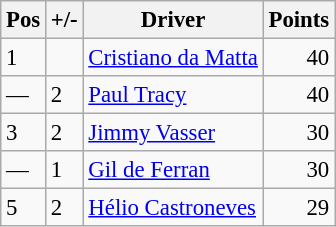<table class="wikitable" style="font-size: 95%;">
<tr>
<th>Pos</th>
<th>+/-</th>
<th>Driver</th>
<th>Points</th>
</tr>
<tr>
<td>1</td>
<td align="left"></td>
<td> <a href='#'>Cristiano da Matta</a></td>
<td align="right">40</td>
</tr>
<tr>
<td>—</td>
<td align="left"> 2</td>
<td> <a href='#'>Paul Tracy</a></td>
<td align="right">40</td>
</tr>
<tr>
<td>3</td>
<td align="left"> 2</td>
<td> <a href='#'>Jimmy Vasser</a></td>
<td align="right">30</td>
</tr>
<tr>
<td>—</td>
<td align="left"> 1</td>
<td> <a href='#'>Gil de Ferran</a></td>
<td align="right">30</td>
</tr>
<tr>
<td>5</td>
<td align="left"> 2</td>
<td> <a href='#'>Hélio Castroneves</a></td>
<td align="right">29</td>
</tr>
</table>
